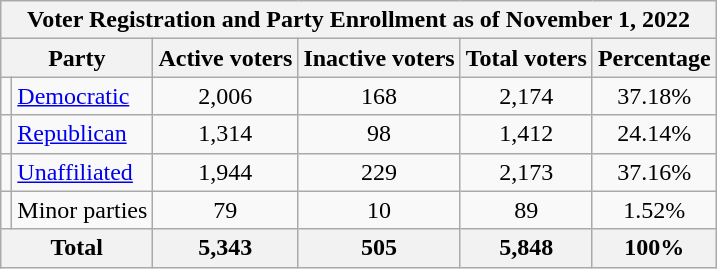<table class="wikitable">
<tr>
<th colspan = 6>Voter Registration and Party Enrollment as of November 1, 2022</th>
</tr>
<tr>
<th colspan = 2>Party</th>
<th>Active voters</th>
<th>Inactive voters</th>
<th>Total voters</th>
<th>Percentage</th>
</tr>
<tr>
<td></td>
<td><a href='#'>Democratic</a></td>
<td align = center>2,006</td>
<td align = center>168</td>
<td align = center>2,174</td>
<td align = center>37.18%</td>
</tr>
<tr>
<td></td>
<td><a href='#'>Republican</a></td>
<td align = center>1,314</td>
<td align = center>98</td>
<td align = center>1,412</td>
<td align = center>24.14%</td>
</tr>
<tr>
<td></td>
<td><a href='#'>Unaffiliated</a></td>
<td align = center>1,944</td>
<td align = center>229</td>
<td align = center>2,173</td>
<td align = center>37.16%</td>
</tr>
<tr>
<td></td>
<td>Minor parties</td>
<td align = center>79</td>
<td align = center>10</td>
<td align = center>89</td>
<td align = center>1.52%</td>
</tr>
<tr>
<th colspan = 2>Total</th>
<th align = center>5,343</th>
<th align = center>505</th>
<th align = center>5,848</th>
<th align = center>100%</th>
</tr>
</table>
